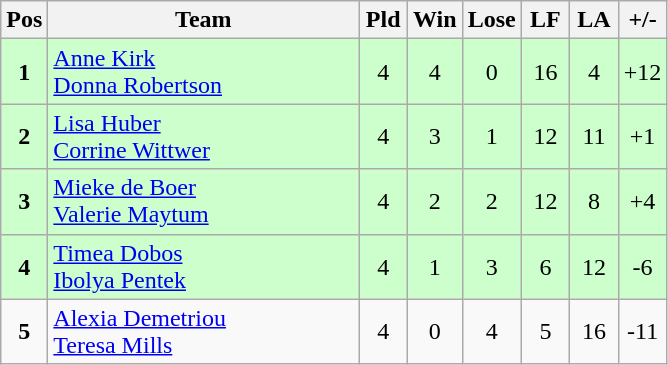<table class="wikitable" style="font-size: 100%">
<tr>
<th width=20>Pos</th>
<th width=200>Team</th>
<th width=25>Pld</th>
<th width=25>Win</th>
<th width=25>Lose</th>
<th width=25>LF</th>
<th width=25>LA</th>
<th width=25>+/-</th>
</tr>
<tr align=center style="background: #ccffcc;">
<td><strong>1</strong></td>
<td align="left"> <a href='#'>Anne Kirk</a><br> <a href='#'>Donna Robertson</a></td>
<td>4</td>
<td>4</td>
<td>0</td>
<td>16</td>
<td>4</td>
<td>+12</td>
</tr>
<tr align=center style="background: #ccffcc;">
<td><strong>2</strong></td>
<td align="left"> <a href='#'>Lisa Huber</a><br> <a href='#'>Corrine Wittwer</a></td>
<td>4</td>
<td>3</td>
<td>1</td>
<td>12</td>
<td>11</td>
<td>+1</td>
</tr>
<tr align=center style="background: #ccffcc;">
<td><strong>3</strong></td>
<td align="left"> <a href='#'>Mieke de Boer</a><br> <a href='#'>Valerie Maytum</a></td>
<td>4</td>
<td>2</td>
<td>2</td>
<td>12</td>
<td>8</td>
<td>+4</td>
</tr>
<tr align=center style="background: #ccffcc;">
<td><strong>4</strong></td>
<td align="left"> <a href='#'>Timea Dobos</a><br> <a href='#'>Ibolya Pentek</a></td>
<td>4</td>
<td>1</td>
<td>3</td>
<td>6</td>
<td>12</td>
<td>-6</td>
</tr>
<tr align=center>
<td><strong>5</strong></td>
<td align="left"> <a href='#'>Alexia Demetriou</a><br> <a href='#'>Teresa Mills</a></td>
<td>4</td>
<td>0</td>
<td>4</td>
<td>5</td>
<td>16</td>
<td>-11</td>
</tr>
</table>
